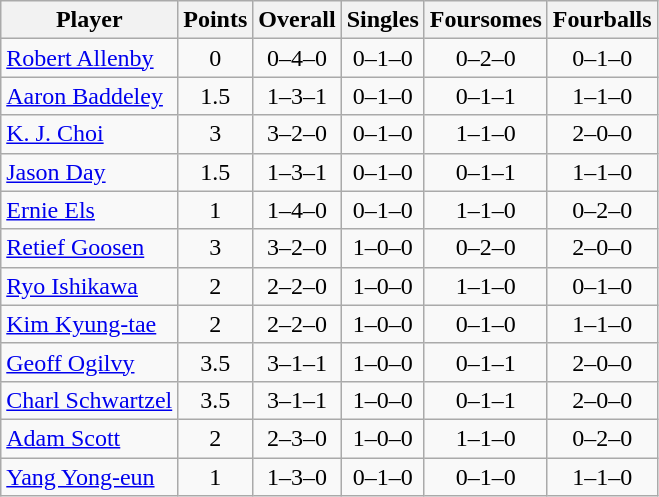<table class="wikitable sortable" style="text-align:center">
<tr>
<th>Player</th>
<th>Points</th>
<th>Overall</th>
<th>Singles</th>
<th>Foursomes</th>
<th>Fourballs</th>
</tr>
<tr>
<td align=left><a href='#'>Robert Allenby</a></td>
<td>0</td>
<td>0–4–0</td>
<td>0–1–0</td>
<td>0–2–0</td>
<td>0–1–0</td>
</tr>
<tr>
<td align=left><a href='#'>Aaron Baddeley</a></td>
<td>1.5</td>
<td>1–3–1</td>
<td>0–1–0</td>
<td>0–1–1</td>
<td>1–1–0</td>
</tr>
<tr>
<td align=left><a href='#'>K. J. Choi</a></td>
<td>3</td>
<td>3–2–0</td>
<td>0–1–0</td>
<td>1–1–0</td>
<td>2–0–0</td>
</tr>
<tr>
<td align=left><a href='#'>Jason Day</a></td>
<td>1.5</td>
<td>1–3–1</td>
<td>0–1–0</td>
<td>0–1–1</td>
<td>1–1–0</td>
</tr>
<tr>
<td align=left><a href='#'>Ernie Els</a></td>
<td>1</td>
<td>1–4–0</td>
<td>0–1–0</td>
<td>1–1–0</td>
<td>0–2–0</td>
</tr>
<tr>
<td align=left><a href='#'>Retief Goosen</a></td>
<td>3</td>
<td>3–2–0</td>
<td>1–0–0</td>
<td>0–2–0</td>
<td>2–0–0</td>
</tr>
<tr>
<td align=left><a href='#'>Ryo Ishikawa</a></td>
<td>2</td>
<td>2–2–0</td>
<td>1–0–0</td>
<td>1–1–0</td>
<td>0–1–0</td>
</tr>
<tr>
<td align=left><a href='#'>Kim Kyung-tae</a></td>
<td>2</td>
<td>2–2–0</td>
<td>1–0–0</td>
<td>0–1–0</td>
<td>1–1–0</td>
</tr>
<tr>
<td align=left><a href='#'>Geoff Ogilvy</a></td>
<td>3.5</td>
<td>3–1–1</td>
<td>1–0–0</td>
<td>0–1–1</td>
<td>2–0–0</td>
</tr>
<tr>
<td align=left><a href='#'>Charl Schwartzel</a></td>
<td>3.5</td>
<td>3–1–1</td>
<td>1–0–0</td>
<td>0–1–1</td>
<td>2–0–0</td>
</tr>
<tr>
<td align=left><a href='#'>Adam Scott</a></td>
<td>2</td>
<td>2–3–0</td>
<td>1–0–0</td>
<td>1–1–0</td>
<td>0–2–0</td>
</tr>
<tr>
<td align=left><a href='#'>Yang Yong-eun</a></td>
<td>1</td>
<td>1–3–0</td>
<td>0–1–0</td>
<td>0–1–0</td>
<td>1–1–0</td>
</tr>
</table>
